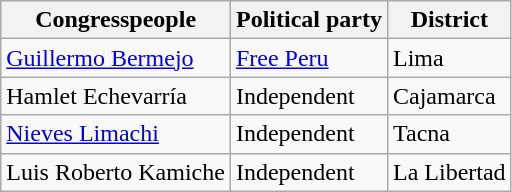<table class="wikitable">
<tr>
<th>Congresspeople</th>
<th>Political party</th>
<th>District</th>
</tr>
<tr>
<td><a href='#'>Guillermo Bermejo</a></td>
<td><a href='#'>Free Peru</a></td>
<td>Lima</td>
</tr>
<tr>
<td>Hamlet Echevarría</td>
<td>Independent</td>
<td>Cajamarca</td>
</tr>
<tr>
<td><a href='#'>Nieves Limachi</a></td>
<td>Independent</td>
<td>Tacna</td>
</tr>
<tr>
<td>Luis Roberto Kamiche</td>
<td>Independent</td>
<td>La Libertad</td>
</tr>
</table>
